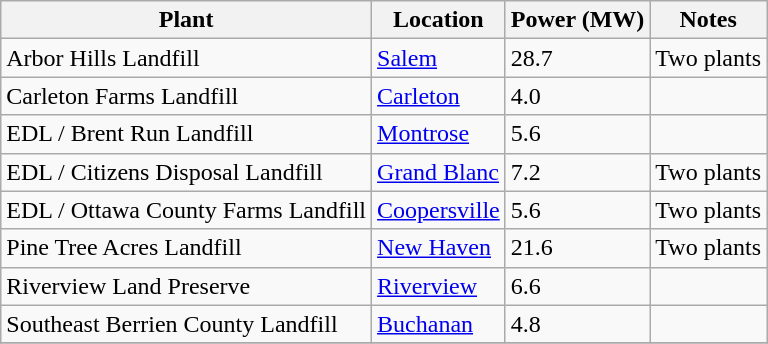<table class="wikitable sortable">
<tr>
<th>Plant</th>
<th>Location</th>
<th>Power (MW)</th>
<th>Notes</th>
</tr>
<tr>
<td>Arbor Hills Landfill</td>
<td><a href='#'>Salem</a></td>
<td>28.7</td>
<td>Two plants</td>
</tr>
<tr>
<td>Carleton Farms Landfill</td>
<td><a href='#'>Carleton</a></td>
<td>4.0</td>
<td></td>
</tr>
<tr>
<td>EDL / Brent Run Landfill</td>
<td><a href='#'>Montrose</a></td>
<td>5.6</td>
<td></td>
</tr>
<tr>
<td>EDL / Citizens Disposal Landfill</td>
<td><a href='#'>Grand Blanc</a></td>
<td>7.2</td>
<td>Two plants</td>
</tr>
<tr>
<td>EDL / Ottawa County Farms Landfill</td>
<td><a href='#'>Coopersville</a></td>
<td>5.6</td>
<td>Two plants</td>
</tr>
<tr>
<td>Pine Tree Acres Landfill</td>
<td><a href='#'>New Haven</a></td>
<td>21.6</td>
<td>Two plants</td>
</tr>
<tr>
<td>Riverview Land Preserve</td>
<td><a href='#'>Riverview</a></td>
<td>6.6</td>
<td></td>
</tr>
<tr>
<td>Southeast Berrien County Landfill</td>
<td><a href='#'>Buchanan</a></td>
<td>4.8</td>
<td></td>
</tr>
<tr>
</tr>
</table>
